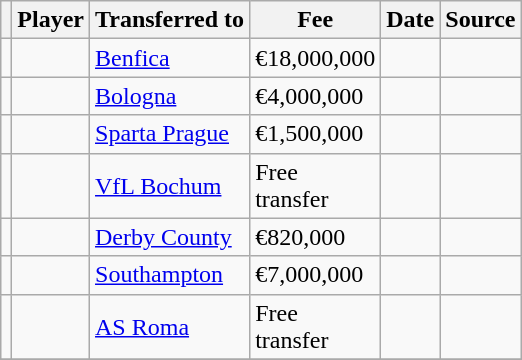<table class="wikitable plainrowheaders sortable">
<tr>
<th></th>
<th scope="col">Player</th>
<th>Transferred to</th>
<th style="width: 65px;">Fee</th>
<th scope="col">Date</th>
<th scope="col">Source</th>
</tr>
<tr>
<td align="center"></td>
<td></td>
<td> <a href='#'>Benfica</a></td>
<td>€18,000,000</td>
<td></td>
<td></td>
</tr>
<tr>
<td align="center"></td>
<td></td>
<td> <a href='#'>Bologna</a></td>
<td>€4,000,000</td>
<td></td>
<td></td>
</tr>
<tr>
<td align="center"></td>
<td></td>
<td> <a href='#'>Sparta Prague</a></td>
<td>€1,500,000</td>
<td></td>
<td></td>
</tr>
<tr>
<td align="center"></td>
<td></td>
<td> <a href='#'>VfL Bochum</a></td>
<td>Free transfer</td>
<td></td>
<td></td>
</tr>
<tr>
<td align="center"></td>
<td></td>
<td> <a href='#'>Derby County</a></td>
<td>€820,000</td>
<td></td>
<td></td>
</tr>
<tr>
<td align="center"></td>
<td></td>
<td> <a href='#'>Southampton</a></td>
<td>€7,000,000</td>
<td></td>
<td></td>
</tr>
<tr>
<td align="center"></td>
<td></td>
<td> <a href='#'>AS Roma</a></td>
<td>Free transfer</td>
<td></td>
<td></td>
</tr>
<tr>
</tr>
</table>
